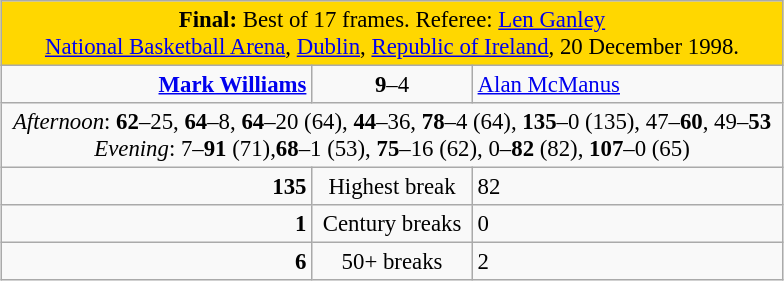<table class="wikitable" style="font-size: 95%; margin: 1em auto 1em auto;">
<tr>
<td colspan="3" align="center" bgcolor="#ffd700"><strong>Final:</strong> Best of 17 frames. Referee: <a href='#'>Len Ganley</a><br><a href='#'>National Basketball Arena</a>, <a href='#'>Dublin</a>, <a href='#'>Republic of Ireland</a>, 20 December 1998.</td>
</tr>
<tr>
<td width="200" align="right"><strong><a href='#'>Mark Williams</a></strong><br></td>
<td width="100" align="center"><strong>9</strong>–4</td>
<td width="200"><a href='#'>Alan McManus</a><br></td>
</tr>
<tr>
<td colspan="3" align="center" style="font-size: 100%"><em>Afternoon</em>: <strong>62</strong>–25, <strong>64</strong>–8, <strong>64</strong>–20 (64), <strong>44</strong>–36, <strong>78</strong>–4 (64), <strong>135</strong>–0 (135), 47–<strong>60</strong>, 49–<strong>53</strong><br><em>Evening</em>: 7–<strong>91</strong> (71),<strong>68</strong>–1 (53), <strong>75</strong>–16 (62), 0–<strong>82</strong> (82), <strong>107</strong>–0 (65)</td>
</tr>
<tr>
<td align="right"><strong>135</strong></td>
<td align="center">Highest break</td>
<td align="left">82</td>
</tr>
<tr>
<td align="right"><strong>1</strong></td>
<td align="center">Century breaks</td>
<td align="left">0</td>
</tr>
<tr>
<td align="right"><strong>6</strong></td>
<td align="center">50+ breaks</td>
<td align="left">2</td>
</tr>
</table>
